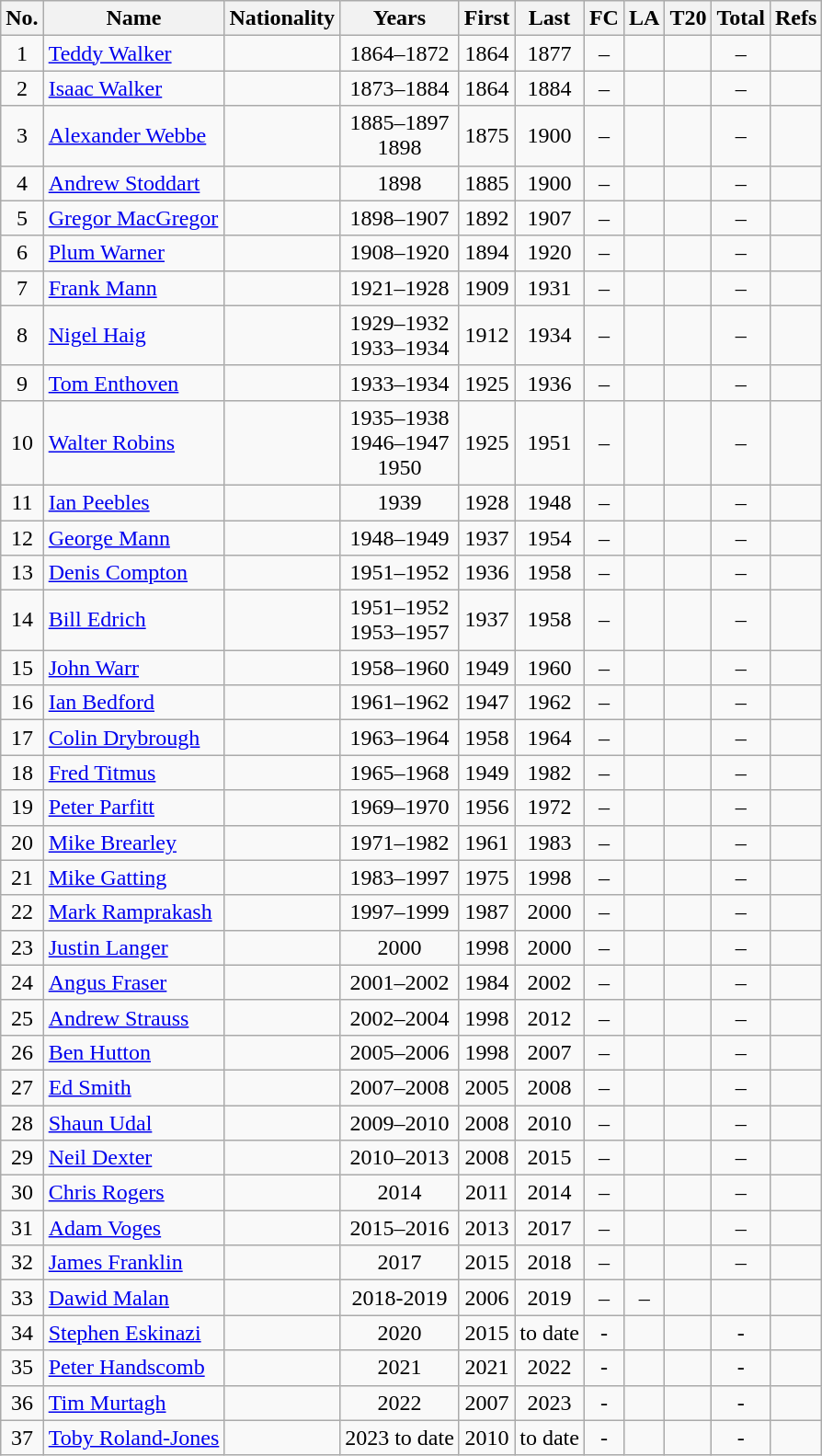<table class="wikitable sortable plainrowheaders" style="text-align: center;">
<tr>
<th scope="col">No.</th>
<th scope="col">Name</th>
<th scope="col">Nationality</th>
<th scope="col">Years</th>
<th scope="col">First</th>
<th scope="col">Last</th>
<th scope="col">FC</th>
<th scope="col">LA</th>
<th scope="col">T20</th>
<th scope="col">Total</th>
<th scope="col" class="unsortable">Refs</th>
</tr>
<tr>
<td>1</td>
<td scope="row" align="left"><a href='#'>Teddy Walker</a></td>
<td></td>
<td>1864–1872</td>
<td>1864</td>
<td>1877</td>
<td>–</td>
<td></td>
<td></td>
<td>–</td>
<td></td>
</tr>
<tr>
<td>2</td>
<td scope="row" align="left"><a href='#'>Isaac Walker</a></td>
<td></td>
<td>1873–1884</td>
<td>1864</td>
<td>1884</td>
<td>–</td>
<td></td>
<td></td>
<td>–</td>
<td></td>
</tr>
<tr>
<td>3</td>
<td scope="row" align="left"><a href='#'>Alexander Webbe</a></td>
<td></td>
<td>1885–1897<br>1898</td>
<td>1875</td>
<td>1900</td>
<td>–</td>
<td></td>
<td></td>
<td>–</td>
<td></td>
</tr>
<tr>
<td>4</td>
<td scope="row" align="left"><a href='#'>Andrew Stoddart</a></td>
<td></td>
<td>1898</td>
<td>1885</td>
<td>1900</td>
<td>–</td>
<td></td>
<td></td>
<td>–</td>
<td></td>
</tr>
<tr>
<td>5</td>
<td scope="row" align="left"><a href='#'>Gregor MacGregor</a></td>
<td></td>
<td>1898–1907</td>
<td>1892</td>
<td>1907</td>
<td>–</td>
<td></td>
<td></td>
<td>–</td>
<td></td>
</tr>
<tr>
<td>6</td>
<td scope="row" align="left"><a href='#'>Plum Warner</a></td>
<td></td>
<td>1908–1920</td>
<td>1894</td>
<td>1920</td>
<td>–</td>
<td></td>
<td></td>
<td>–</td>
<td></td>
</tr>
<tr>
<td>7</td>
<td scope="row" align="left"><a href='#'>Frank Mann</a></td>
<td></td>
<td>1921–1928</td>
<td>1909</td>
<td>1931</td>
<td>–</td>
<td></td>
<td></td>
<td>–</td>
<td></td>
</tr>
<tr>
<td>8</td>
<td scope="row" align="left"><a href='#'>Nigel Haig</a></td>
<td></td>
<td>1929–1932<br>1933–1934</td>
<td>1912</td>
<td>1934</td>
<td>–</td>
<td></td>
<td></td>
<td>–</td>
<td></td>
</tr>
<tr>
<td>9</td>
<td scope="row" align="left"><a href='#'>Tom Enthoven</a></td>
<td></td>
<td>1933–1934</td>
<td>1925</td>
<td>1936</td>
<td>–</td>
<td></td>
<td></td>
<td>–</td>
<td></td>
</tr>
<tr>
<td>10</td>
<td scope="row" align="left"><a href='#'>Walter Robins</a></td>
<td></td>
<td>1935–1938<br>1946–1947<br>1950</td>
<td>1925</td>
<td>1951</td>
<td>–</td>
<td></td>
<td></td>
<td>–</td>
<td></td>
</tr>
<tr>
<td>11</td>
<td scope="row" align="left"><a href='#'>Ian Peebles</a></td>
<td></td>
<td>1939</td>
<td>1928</td>
<td>1948</td>
<td>–</td>
<td></td>
<td></td>
<td>–</td>
<td></td>
</tr>
<tr>
<td>12</td>
<td scope="row" align="left"><a href='#'>George Mann</a></td>
<td></td>
<td>1948–1949</td>
<td>1937</td>
<td>1954</td>
<td>–</td>
<td></td>
<td></td>
<td>–</td>
<td></td>
</tr>
<tr>
<td>13</td>
<td scope="row" align="left"><a href='#'>Denis Compton</a></td>
<td></td>
<td>1951–1952</td>
<td>1936</td>
<td>1958</td>
<td>–</td>
<td></td>
<td></td>
<td>–</td>
<td></td>
</tr>
<tr>
<td>14</td>
<td scope="row" align="left"><a href='#'>Bill Edrich</a></td>
<td></td>
<td>1951–1952<br>1953–1957</td>
<td>1937</td>
<td>1958</td>
<td>–</td>
<td></td>
<td></td>
<td>–</td>
<td></td>
</tr>
<tr>
<td>15</td>
<td scope="row" align="left"><a href='#'>John Warr</a></td>
<td></td>
<td>1958–1960</td>
<td>1949</td>
<td>1960</td>
<td>–</td>
<td></td>
<td></td>
<td>–</td>
<td></td>
</tr>
<tr>
<td>16</td>
<td scope="row" align="left"><a href='#'>Ian Bedford</a></td>
<td></td>
<td>1961–1962</td>
<td>1947</td>
<td>1962</td>
<td>–</td>
<td></td>
<td></td>
<td>–</td>
<td></td>
</tr>
<tr>
<td>17</td>
<td scope="row" align="left"><a href='#'>Colin Drybrough</a></td>
<td></td>
<td>1963–1964</td>
<td>1958</td>
<td>1964</td>
<td>–</td>
<td></td>
<td></td>
<td>–</td>
<td></td>
</tr>
<tr>
<td>18</td>
<td scope="row" align="left"><a href='#'>Fred Titmus</a></td>
<td></td>
<td>1965–1968</td>
<td>1949</td>
<td>1982</td>
<td>–</td>
<td></td>
<td></td>
<td>–</td>
<td></td>
</tr>
<tr>
<td>19</td>
<td scope="row" align="left"><a href='#'>Peter Parfitt</a></td>
<td></td>
<td>1969–1970</td>
<td>1956</td>
<td>1972</td>
<td>–</td>
<td></td>
<td></td>
<td>–</td>
<td></td>
</tr>
<tr>
<td>20</td>
<td scope="row" align="left"><a href='#'>Mike Brearley</a></td>
<td></td>
<td>1971–1982</td>
<td>1961</td>
<td>1983</td>
<td>–</td>
<td></td>
<td></td>
<td>–</td>
<td></td>
</tr>
<tr>
<td>21</td>
<td scope="row" align="left"><a href='#'>Mike Gatting</a></td>
<td></td>
<td>1983–1997</td>
<td>1975</td>
<td>1998</td>
<td>–</td>
<td></td>
<td></td>
<td>–</td>
<td></td>
</tr>
<tr>
<td>22</td>
<td scope="row" align="left"><a href='#'>Mark Ramprakash</a></td>
<td></td>
<td>1997–1999</td>
<td>1987</td>
<td>2000</td>
<td>–</td>
<td></td>
<td></td>
<td>–</td>
<td></td>
</tr>
<tr>
<td>23</td>
<td scope="row" align="left"><a href='#'>Justin Langer</a></td>
<td></td>
<td>2000</td>
<td>1998</td>
<td>2000</td>
<td>–</td>
<td></td>
<td></td>
<td>–</td>
<td></td>
</tr>
<tr>
<td>24</td>
<td scope="row" align="left"><a href='#'>Angus Fraser</a></td>
<td></td>
<td>2001–2002</td>
<td>1984</td>
<td>2002</td>
<td>–</td>
<td></td>
<td></td>
<td>–</td>
<td></td>
</tr>
<tr>
<td>25</td>
<td scope="row" align="left"><a href='#'>Andrew Strauss</a></td>
<td></td>
<td>2002–2004</td>
<td>1998</td>
<td>2012</td>
<td>–</td>
<td></td>
<td></td>
<td>–</td>
<td></td>
</tr>
<tr>
<td>26</td>
<td scope="row" align="left"><a href='#'>Ben Hutton</a></td>
<td></td>
<td>2005–2006</td>
<td>1998</td>
<td>2007</td>
<td>–</td>
<td></td>
<td></td>
<td>–</td>
<td></td>
</tr>
<tr>
<td>27</td>
<td scope="row" align="left"><a href='#'>Ed Smith</a></td>
<td></td>
<td>2007–2008</td>
<td>2005</td>
<td>2008</td>
<td>–</td>
<td></td>
<td></td>
<td>–</td>
<td></td>
</tr>
<tr>
<td>28</td>
<td scope="row" align="left"><a href='#'>Shaun Udal</a></td>
<td></td>
<td>2009–2010</td>
<td>2008</td>
<td>2010</td>
<td>–</td>
<td></td>
<td></td>
<td>–</td>
<td></td>
</tr>
<tr>
<td>29</td>
<td scope="row" align="left"><a href='#'>Neil Dexter</a></td>
<td></td>
<td>2010–2013</td>
<td>2008</td>
<td>2015</td>
<td>–</td>
<td></td>
<td></td>
<td>–</td>
<td></td>
</tr>
<tr>
<td>30</td>
<td scope="row" align="left"><a href='#'>Chris Rogers</a></td>
<td></td>
<td>2014</td>
<td>2011</td>
<td>2014</td>
<td>–</td>
<td></td>
<td></td>
<td>–</td>
<td></td>
</tr>
<tr>
<td>31</td>
<td scope="row" align="left"><a href='#'>Adam Voges</a></td>
<td></td>
<td>2015–2016</td>
<td>2013</td>
<td>2017</td>
<td>–</td>
<td></td>
<td></td>
<td>–</td>
<td></td>
</tr>
<tr>
<td>32</td>
<td scope="row" align="left"><a href='#'>James Franklin</a></td>
<td></td>
<td>2017</td>
<td>2015</td>
<td>2018</td>
<td>–</td>
<td></td>
<td></td>
<td>–</td>
<td></td>
</tr>
<tr>
<td>33</td>
<td scope="row" align="left"><a href='#'>Dawid Malan</a></td>
<td></td>
<td>2018-2019</td>
<td>2006</td>
<td>2019</td>
<td>–</td>
<td>–</td>
<td></td>
<td></td>
<td></td>
</tr>
<tr>
<td>34</td>
<td scope="row" align="left"><a href='#'>Stephen Eskinazi</a></td>
<td></td>
<td>2020</td>
<td>2015</td>
<td>to date</td>
<td>-</td>
<td></td>
<td></td>
<td>-</td>
<td></td>
</tr>
<tr>
<td>35</td>
<td scope="row" align="left"><a href='#'>Peter Handscomb</a></td>
<td></td>
<td>2021</td>
<td>2021</td>
<td>2022</td>
<td>-</td>
<td></td>
<td></td>
<td>-</td>
<td></td>
</tr>
<tr>
<td>36</td>
<td scope="row" align="left"><a href='#'>Tim Murtagh</a></td>
<td></td>
<td>2022</td>
<td>2007</td>
<td>2023</td>
<td>-</td>
<td></td>
<td></td>
<td>-</td>
<td></td>
</tr>
<tr>
<td>37</td>
<td scope="row" align="left"><a href='#'>Toby Roland-Jones</a></td>
<td></td>
<td>2023 to date</td>
<td>2010</td>
<td>to date</td>
<td>-</td>
<td></td>
<td></td>
<td>-</td>
<td></td>
</tr>
</table>
